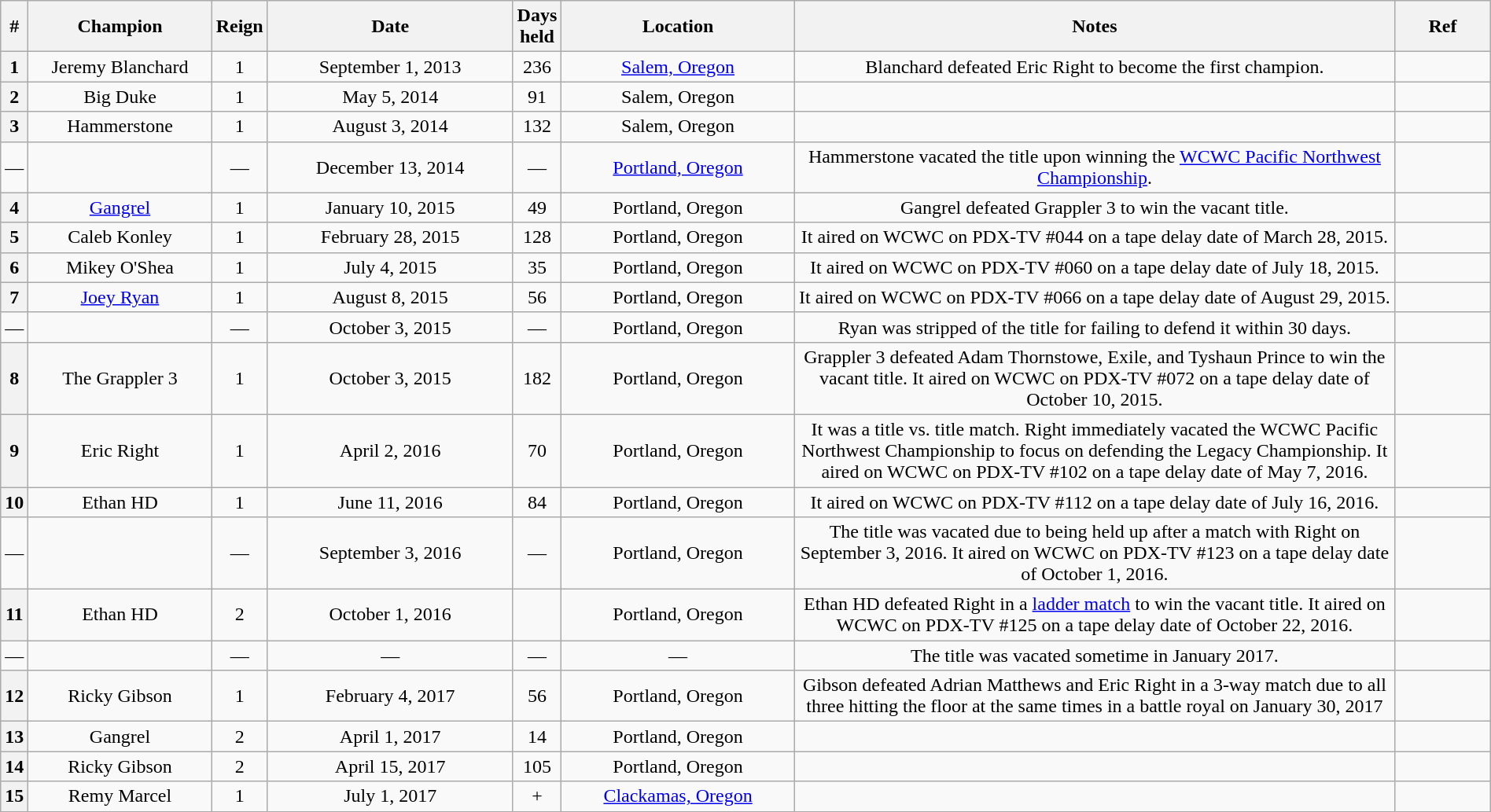<table class="wikitable sortable"  style="text-align:center; width:100%;">
<tr>
<th style="width:0;" data-sort- type="number">#</th>
<th width=13%>Champion</th>
<th style="width:0;" data-sort- type="number">Reign</th>
<th width=18%>Date</th>
<th style="width:0;" data-sort- type="number">Days held</th>
<th width=17%>Location</th>
<th style="width:45%;" class="unsortable">Notes</th>
<th width=17%>Ref</th>
</tr>
<tr>
<th>1</th>
<td>Jeremy Blanchard</td>
<td>1</td>
<td>September 1, 2013</td>
<td>236</td>
<td><a href='#'>Salem, Oregon</a></td>
<td>Blanchard defeated Eric Right to become the first champion.</td>
<td></td>
</tr>
<tr>
<th>2</th>
<td>Big Duke</td>
<td>1</td>
<td>May 5, 2014</td>
<td>91</td>
<td>Salem, Oregon</td>
<td></td>
<td></td>
</tr>
<tr>
<th>3</th>
<td>Hammerstone</td>
<td>1</td>
<td>August 3, 2014</td>
<td>132</td>
<td>Salem, Oregon</td>
<td></td>
<td></td>
</tr>
<tr>
<td>—</td>
<td></td>
<td>—</td>
<td>December 13, 2014</td>
<td>—</td>
<td><a href='#'>Portland, Oregon</a></td>
<td>Hammerstone vacated the title upon winning the <a href='#'>WCWC Pacific Northwest Championship</a>.</td>
<td></td>
</tr>
<tr>
<th>4</th>
<td><a href='#'>Gangrel</a></td>
<td>1</td>
<td>January 10, 2015</td>
<td>49</td>
<td>Portland, Oregon</td>
<td>Gangrel defeated Grappler 3 to win the vacant title.</td>
<td></td>
</tr>
<tr>
<th>5</th>
<td>Caleb Konley</td>
<td>1</td>
<td>February 28, 2015</td>
<td>128</td>
<td>Portland, Oregon</td>
<td>It aired on WCWC on PDX-TV #044 on a tape delay date of March 28, 2015.</td>
<td></td>
</tr>
<tr>
<th>6</th>
<td>Mikey O'Shea</td>
<td>1</td>
<td>July 4, 2015</td>
<td>35</td>
<td>Portland, Oregon</td>
<td>It aired on WCWC on PDX-TV #060 on a tape delay date of July 18, 2015.</td>
<td></td>
</tr>
<tr>
<th>7</th>
<td><a href='#'>Joey Ryan</a></td>
<td>1</td>
<td>August 8, 2015</td>
<td>56</td>
<td>Portland, Oregon</td>
<td>It aired on WCWC on PDX-TV #066 on a tape delay date of August 29, 2015.</td>
<td></td>
</tr>
<tr>
<td>—</td>
<td></td>
<td>—</td>
<td>October 3, 2015</td>
<td>—</td>
<td>Portland, Oregon</td>
<td>Ryan was stripped of the title for failing to defend it within 30 days.</td>
<td></td>
</tr>
<tr>
<th>8</th>
<td>The Grappler 3</td>
<td>1</td>
<td>October 3, 2015</td>
<td>182</td>
<td>Portland, Oregon</td>
<td>Grappler 3 defeated Adam Thornstowe, Exile, and Tyshaun Prince to win the vacant title.  It aired on WCWC on PDX-TV #072 on a tape delay date of October 10, 2015.</td>
<td></td>
</tr>
<tr>
<th>9</th>
<td>Eric Right</td>
<td>1</td>
<td>April 2, 2016</td>
<td>70</td>
<td>Portland, Oregon</td>
<td>It was a title vs. title match.  Right immediately vacated the WCWC Pacific Northwest Championship to focus on defending the Legacy Championship.  It aired on WCWC on PDX-TV #102 on a tape delay date of May 7, 2016.</td>
<td></td>
</tr>
<tr>
<th>10</th>
<td>Ethan HD</td>
<td>1</td>
<td>June 11, 2016</td>
<td>84</td>
<td>Portland, Oregon</td>
<td>It aired on WCWC on PDX-TV #112 on a tape delay date of July 16, 2016.</td>
<td></td>
</tr>
<tr>
<td>—</td>
<td></td>
<td>—</td>
<td>September 3, 2016</td>
<td>—</td>
<td>Portland, Oregon</td>
<td>The title was vacated due to being held up after a match with Right on September 3, 2016.  It aired on WCWC on PDX-TV #123 on a tape delay date of October 1, 2016.</td>
<td></td>
</tr>
<tr>
<th>11</th>
<td>Ethan HD</td>
<td>2</td>
<td>October 1, 2016</td>
<td></td>
<td>Portland, Oregon</td>
<td>Ethan HD defeated Right in a <a href='#'>ladder match</a> to win the vacant title.  It aired on WCWC on PDX-TV #125 on a tape delay date of October 22, 2016.</td>
<td></td>
</tr>
<tr>
<td>—</td>
<td></td>
<td>—</td>
<td>—</td>
<td>—</td>
<td>—</td>
<td>The title was vacated sometime in January 2017.  </td>
<td></td>
</tr>
<tr>
<th>12</th>
<td>Ricky Gibson</td>
<td>1</td>
<td>February 4, 2017</td>
<td>56</td>
<td>Portland, Oregon</td>
<td>Gibson defeated Adrian Matthews and Eric Right in a 3-way match due to all three hitting the floor at the same times in a battle royal on January 30, 2017</td>
<td></td>
</tr>
<tr>
<th>13</th>
<td>Gangrel</td>
<td>2</td>
<td>April 1, 2017</td>
<td>14</td>
<td>Portland, Oregon</td>
<td></td>
<td></td>
</tr>
<tr>
<th>14</th>
<td>Ricky Gibson</td>
<td>2</td>
<td>April 15, 2017</td>
<td>105</td>
<td>Portland, Oregon</td>
<td></td>
<td></td>
</tr>
<tr>
<th>15</th>
<td>Remy Marcel</td>
<td>1</td>
<td>July 1, 2017</td>
<td>+</td>
<td><a href='#'>Clackamas, Oregon</a></td>
<td></td>
<td></td>
</tr>
</table>
